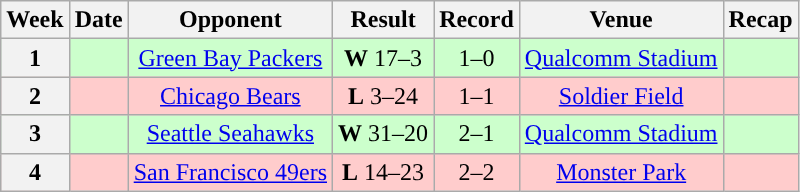<table class="wikitable" style="align=center">
<tr>
<th>Week</th>
<th>Date</th>
<th>Opponent</th>
<th>Result</th>
<th>Record</th>
<th>Venue</th>
<th>Recap</th>
</tr>
<tr style="text-align:center; background:#cfc;">
<th>1</th>
<td></td>
<td><a href='#'>Green Bay Packers</a></td>
<td><strong>W</strong> 17–3</td>
<td>1–0</td>
<td><a href='#'>Qualcomm Stadium</a></td>
<td></td>
</tr>
<tr style="text-align:center; background:#fcc;">
<th>2</th>
<td></td>
<td><a href='#'>Chicago Bears</a></td>
<td><strong>L</strong> 3–24</td>
<td>1–1</td>
<td><a href='#'>Soldier Field</a></td>
<td></td>
</tr>
<tr style="text-align:center; background:#cfc;">
<th>3</th>
<td></td>
<td><a href='#'>Seattle Seahawks</a></td>
<td><strong>W</strong> 31–20</td>
<td>2–1</td>
<td><a href='#'>Qualcomm Stadium</a></td>
<td></td>
</tr>
<tr style="text-align:center; background:#fcc;">
<th>4</th>
<td></td>
<td><a href='#'>San Francisco 49ers</a></td>
<td><strong>L</strong> 14–23</td>
<td>2–2</td>
<td><a href='#'>Monster Park</a></td>
<td></td>
</tr>
</table>
